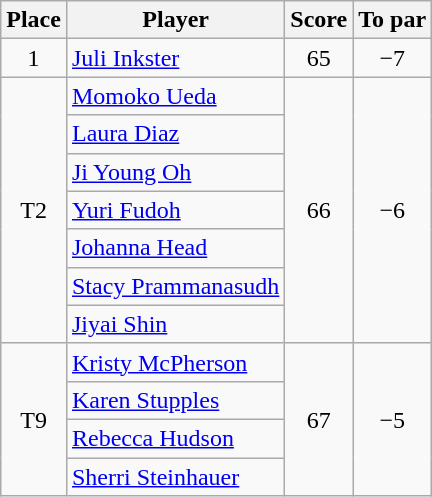<table class="wikitable">
<tr>
<th>Place</th>
<th>Player</th>
<th>Score</th>
<th>To par</th>
</tr>
<tr>
<td align=center>1</td>
<td> <a href='#'>Juli Inkster</a></td>
<td align=center>65</td>
<td align=center>−7</td>
</tr>
<tr>
<td rowspan="7" align=center>T2</td>
<td> <a href='#'>Momoko Ueda</a></td>
<td rowspan="7" align=center>66</td>
<td rowspan="7" align=center>−6</td>
</tr>
<tr>
<td> <a href='#'>Laura Diaz</a></td>
</tr>
<tr>
<td> <a href='#'>Ji Young Oh</a></td>
</tr>
<tr>
<td> <a href='#'>Yuri Fudoh</a></td>
</tr>
<tr>
<td> <a href='#'>Johanna Head</a></td>
</tr>
<tr>
<td> <a href='#'>Stacy Prammanasudh</a></td>
</tr>
<tr>
<td> <a href='#'>Jiyai Shin</a></td>
</tr>
<tr>
<td rowspan="4" align=center>T9</td>
<td> <a href='#'>Kristy McPherson</a></td>
<td rowspan="4" align=center>67</td>
<td rowspan="4" align=center>−5</td>
</tr>
<tr>
<td> <a href='#'>Karen Stupples</a></td>
</tr>
<tr>
<td> <a href='#'>Rebecca Hudson</a></td>
</tr>
<tr>
<td> <a href='#'>Sherri Steinhauer</a></td>
</tr>
</table>
